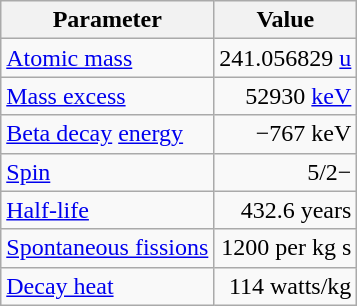<table class="wikitable">
<tr>
<th>Parameter</th>
<th>Value</th>
</tr>
<tr>
<td><a href='#'>Atomic mass</a></td>
<td align=right>241.056829 <a href='#'>u</a></td>
</tr>
<tr>
<td><a href='#'>Mass excess</a></td>
<td align=right>52930 <a href='#'>keV</a></td>
</tr>
<tr>
<td><a href='#'>Beta decay</a> <a href='#'>energy</a></td>
<td align=right>−767 keV</td>
</tr>
<tr>
<td><a href='#'>Spin</a></td>
<td align=right>5/2−</td>
</tr>
<tr>
<td><a href='#'>Half-life</a></td>
<td align=right>432.6 years</td>
</tr>
<tr>
<td><a href='#'>Spontaneous fissions</a></td>
<td align=right>1200 per kg s</td>
</tr>
<tr>
<td><a href='#'>Decay heat</a></td>
<td align=right>114 watts/kg</td>
</tr>
</table>
